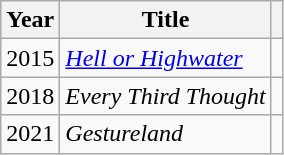<table class = "wikitable sortable">
<tr>
<th scope="col">Year</th>
<th scope="col">Title</th>
<th scope="col" class=unsortable></th>
</tr>
<tr>
<td>2015</td>
<td><em><a href='#'>Hell or Highwater</a></em></td>
<td></td>
</tr>
<tr>
<td>2018</td>
<td><em>Every Third Thought</em></td>
<td></td>
</tr>
<tr>
<td>2021</td>
<td><em>Gestureland</em></td>
<td></td>
</tr>
</table>
